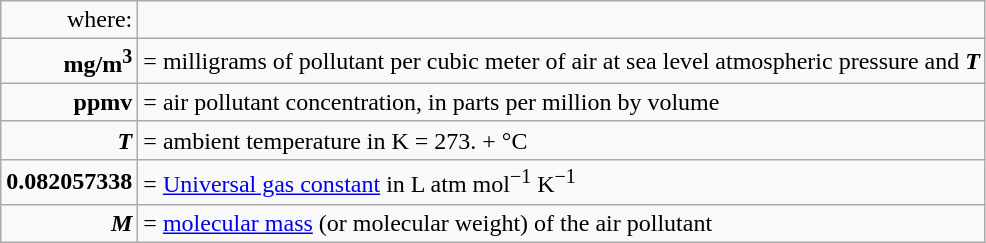<table class="wikitable">
<tr>
<td align=right>where:</td>
<td> </td>
</tr>
<tr>
<td align=right><strong>mg/m<sup>3</sup></strong></td>
<td align=left>= milligrams of pollutant per cubic meter of air at sea level atmospheric pressure and <strong><em>T</em></strong></td>
</tr>
<tr>
<td align=right><strong>ppmv</strong></td>
<td align=left>= air pollutant concentration, in parts per million by volume</td>
</tr>
<tr>
<td align=right><strong><em>T</em></strong></td>
<td align=left>= ambient temperature in K = 273. + °C</td>
</tr>
<tr>
<td align=right><strong>0.082057338</strong></td>
<td align=left>= <a href='#'>Universal gas constant</a> in L atm mol<sup>−1</sup> K<sup>−1</sup></td>
</tr>
<tr>
<td align=right><strong><em>M</em></strong></td>
<td align=left>= <a href='#'>molecular mass</a> (or molecular weight) of the air pollutant</td>
</tr>
</table>
